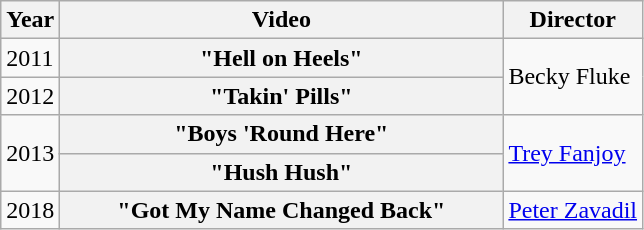<table class="wikitable plainrowheaders">
<tr>
<th>Year</th>
<th style="width:18em;">Video</th>
<th>Director</th>
</tr>
<tr>
<td>2011</td>
<th scope="row">"Hell on Heels"</th>
<td rowspan="2">Becky Fluke</td>
</tr>
<tr>
<td>2012</td>
<th scope="row">"Takin' Pills"</th>
</tr>
<tr>
<td rowspan="2">2013</td>
<th scope="row">"Boys 'Round Here"<br></th>
<td rowspan="2"><a href='#'>Trey Fanjoy</a></td>
</tr>
<tr>
<th scope="row">"Hush Hush"</th>
</tr>
<tr>
<td>2018</td>
<th scope="row">"Got My Name Changed Back"</th>
<td><a href='#'>Peter Zavadil</a></td>
</tr>
</table>
